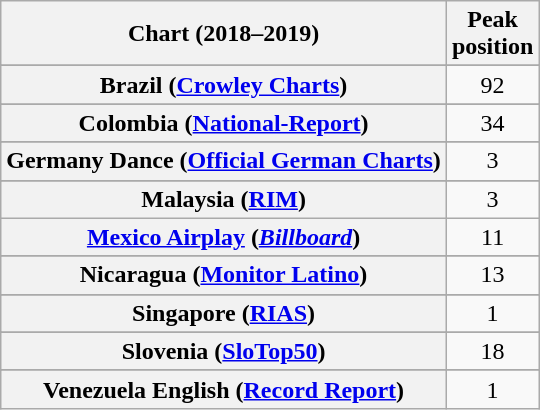<table class="wikitable sortable plainrowheaders" style="text-align:center;">
<tr>
<th>Chart (2018–2019)</th>
<th>Peak<br>position</th>
</tr>
<tr>
</tr>
<tr>
</tr>
<tr>
</tr>
<tr>
</tr>
<tr>
</tr>
<tr>
</tr>
<tr>
<th scope="row">Brazil (<a href='#'>Crowley Charts</a>)</th>
<td>92</td>
</tr>
<tr>
</tr>
<tr>
</tr>
<tr>
</tr>
<tr>
</tr>
<tr>
<th scope="row">Colombia (<a href='#'>National-Report</a>)</th>
<td>34</td>
</tr>
<tr>
</tr>
<tr>
</tr>
<tr>
</tr>
<tr>
</tr>
<tr>
</tr>
<tr>
<th scope="row">Germany Dance (<a href='#'>Official German Charts</a>)</th>
<td>3</td>
</tr>
<tr>
</tr>
<tr>
</tr>
<tr>
</tr>
<tr>
</tr>
<tr>
</tr>
<tr>
<th scope="row">Malaysia (<a href='#'>RIM</a>)</th>
<td>3</td>
</tr>
<tr>
<th scope="row"><a href='#'>Mexico Airplay</a> (<em><a href='#'>Billboard</a></em>)</th>
<td>11</td>
</tr>
<tr>
</tr>
<tr>
</tr>
<tr>
</tr>
<tr>
<th scope="row">Nicaragua (<a href='#'>Monitor Latino</a>)</th>
<td>13</td>
</tr>
<tr>
</tr>
<tr>
</tr>
<tr>
</tr>
<tr>
<th scope="row">Singapore (<a href='#'>RIAS</a>)</th>
<td>1</td>
</tr>
<tr>
</tr>
<tr>
</tr>
<tr>
<th scope="row">Slovenia (<a href='#'>SloTop50</a>)</th>
<td>18</td>
</tr>
<tr>
</tr>
<tr>
</tr>
<tr>
</tr>
<tr>
</tr>
<tr>
</tr>
<tr>
</tr>
<tr>
</tr>
<tr>
</tr>
<tr>
</tr>
<tr>
</tr>
<tr>
</tr>
<tr>
</tr>
<tr>
<th scope="row">Venezuela English (<a href='#'>Record Report</a>)</th>
<td>1</td>
</tr>
</table>
